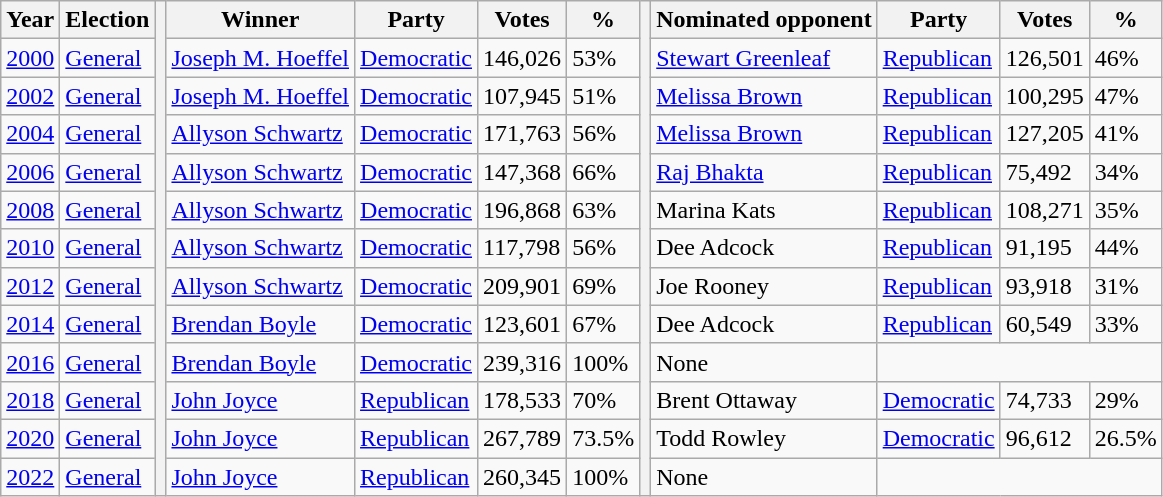<table class=wikitable>
<tr>
<th>Year</th>
<th>Election</th>
<th rowspan="100"></th>
<th>Winner</th>
<th>Party</th>
<th>Votes</th>
<th>%</th>
<th rowspan="100"></th>
<th>Nominated opponent</th>
<th>Party</th>
<th>Votes</th>
<th>%</th>
</tr>
<tr>
<td><a href='#'>2000</a></td>
<td><a href='#'>General</a></td>
<td><a href='#'>Joseph M. Hoeffel</a></td>
<td><a href='#'>Democratic</a></td>
<td>146,026</td>
<td>53%</td>
<td><a href='#'>Stewart Greenleaf</a></td>
<td><a href='#'>Republican</a></td>
<td>126,501</td>
<td>46%</td>
</tr>
<tr>
<td><a href='#'>2002</a></td>
<td><a href='#'>General</a></td>
<td><a href='#'>Joseph M. Hoeffel</a></td>
<td><a href='#'>Democratic</a></td>
<td>107,945</td>
<td>51%</td>
<td><a href='#'>Melissa Brown</a></td>
<td><a href='#'>Republican</a></td>
<td>100,295</td>
<td>47%</td>
</tr>
<tr>
<td><a href='#'>2004</a></td>
<td><a href='#'>General</a></td>
<td><a href='#'>Allyson Schwartz</a></td>
<td><a href='#'>Democratic</a></td>
<td>171,763</td>
<td>56%</td>
<td><a href='#'>Melissa Brown</a></td>
<td><a href='#'>Republican</a></td>
<td>127,205</td>
<td>41%</td>
</tr>
<tr>
<td><a href='#'>2006</a></td>
<td><a href='#'>General</a></td>
<td><a href='#'>Allyson Schwartz</a></td>
<td><a href='#'>Democratic</a></td>
<td>147,368</td>
<td>66%</td>
<td><a href='#'>Raj Bhakta</a></td>
<td><a href='#'>Republican</a></td>
<td>75,492</td>
<td>34%</td>
</tr>
<tr>
<td><a href='#'>2008</a></td>
<td><a href='#'>General</a></td>
<td><a href='#'>Allyson Schwartz</a></td>
<td><a href='#'>Democratic</a></td>
<td>196,868</td>
<td>63%</td>
<td>Marina Kats</td>
<td><a href='#'>Republican</a></td>
<td>108,271</td>
<td>35%</td>
</tr>
<tr>
<td><a href='#'>2010</a></td>
<td><a href='#'>General</a></td>
<td><a href='#'>Allyson Schwartz</a></td>
<td><a href='#'>Democratic</a></td>
<td>117,798</td>
<td>56%</td>
<td>Dee Adcock</td>
<td><a href='#'>Republican</a></td>
<td>91,195</td>
<td>44%</td>
</tr>
<tr>
<td><a href='#'>2012</a></td>
<td><a href='#'>General</a></td>
<td><a href='#'>Allyson Schwartz</a></td>
<td><a href='#'>Democratic</a></td>
<td>209,901</td>
<td>69%</td>
<td>Joe Rooney</td>
<td><a href='#'>Republican</a></td>
<td>93,918</td>
<td>31%</td>
</tr>
<tr>
<td><a href='#'>2014</a></td>
<td><a href='#'>General</a></td>
<td><a href='#'>Brendan Boyle</a></td>
<td><a href='#'>Democratic</a></td>
<td>123,601</td>
<td>67%</td>
<td>Dee Adcock</td>
<td><a href='#'>Republican</a></td>
<td>60,549</td>
<td>33%</td>
</tr>
<tr>
<td><a href='#'>2016</a></td>
<td><a href='#'>General</a></td>
<td><a href='#'>Brendan Boyle</a></td>
<td><a href='#'>Democratic</a></td>
<td>239,316</td>
<td>100%</td>
<td>None</td>
</tr>
<tr>
<td><a href='#'>2018</a></td>
<td><a href='#'>General</a></td>
<td><a href='#'>John Joyce</a></td>
<td><a href='#'>Republican</a></td>
<td>178,533</td>
<td>70%</td>
<td>Brent Ottaway</td>
<td><a href='#'>Democratic</a></td>
<td>74,733</td>
<td>29%</td>
</tr>
<tr>
<td><a href='#'>2020</a></td>
<td><a href='#'>General</a></td>
<td><a href='#'>John Joyce</a></td>
<td><a href='#'>Republican</a></td>
<td>267,789</td>
<td>73.5%</td>
<td>Todd Rowley</td>
<td><a href='#'>Democratic</a></td>
<td>96,612</td>
<td>26.5%</td>
</tr>
<tr>
<td><a href='#'>2022</a></td>
<td><a href='#'>General</a></td>
<td><a href='#'>John Joyce</a></td>
<td><a href='#'>Republican</a></td>
<td>260,345</td>
<td>100%</td>
<td>None</td>
</tr>
</table>
